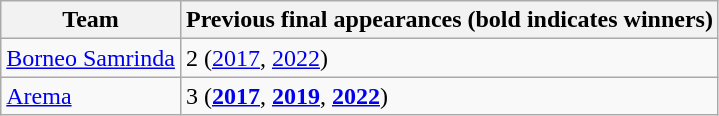<table class="wikitable plainrowheaders">
<tr>
<th scope="col">Team</th>
<th scope="col">Previous final appearances (bold indicates winners)</th>
</tr>
<tr>
<td><a href='#'>Borneo Samrinda</a></td>
<td>2 (<a href='#'>2017</a>, <a href='#'>2022</a>)</td>
</tr>
<tr>
<td><a href='#'>Arema</a></td>
<td>3 (<strong><a href='#'>2017</a></strong>, <strong><a href='#'>2019</a></strong>, <strong><a href='#'>2022</a></strong>)</td>
</tr>
</table>
